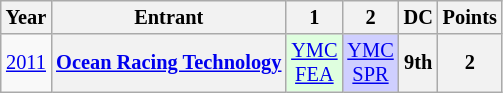<table class="wikitable" style="text-align:center; font-size:85%">
<tr>
<th>Year</th>
<th>Entrant</th>
<th>1</th>
<th>2</th>
<th>DC</th>
<th>Points</th>
</tr>
<tr>
<td><a href='#'>2011</a></td>
<th nowrap><a href='#'>Ocean Racing Technology</a></th>
<td style="background:#DFFFDF;"><a href='#'>YMC<br>FEA</a><br></td>
<td style="background:#CFCFFF;"><a href='#'>YMC<br>SPR</a><br></td>
<th>9th</th>
<th>2</th>
</tr>
</table>
